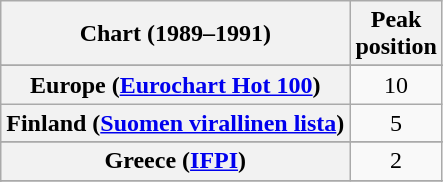<table class="wikitable sortable plainrowheaders" style="text-align:center">
<tr>
<th>Chart (1989–1991)</th>
<th>Peak<br>position</th>
</tr>
<tr>
</tr>
<tr>
</tr>
<tr>
</tr>
<tr>
</tr>
<tr>
<th scope="row">Europe (<a href='#'>Eurochart Hot 100</a>)</th>
<td>10</td>
</tr>
<tr>
<th scope="row">Finland (<a href='#'>Suomen virallinen lista</a>)</th>
<td>5</td>
</tr>
<tr>
</tr>
<tr>
<th scope="row">Greece (<a href='#'>IFPI</a>)</th>
<td>2</td>
</tr>
<tr>
</tr>
<tr>
</tr>
<tr>
</tr>
<tr>
</tr>
<tr>
</tr>
<tr>
</tr>
<tr>
</tr>
<tr>
</tr>
<tr>
</tr>
<tr>
</tr>
<tr>
</tr>
</table>
